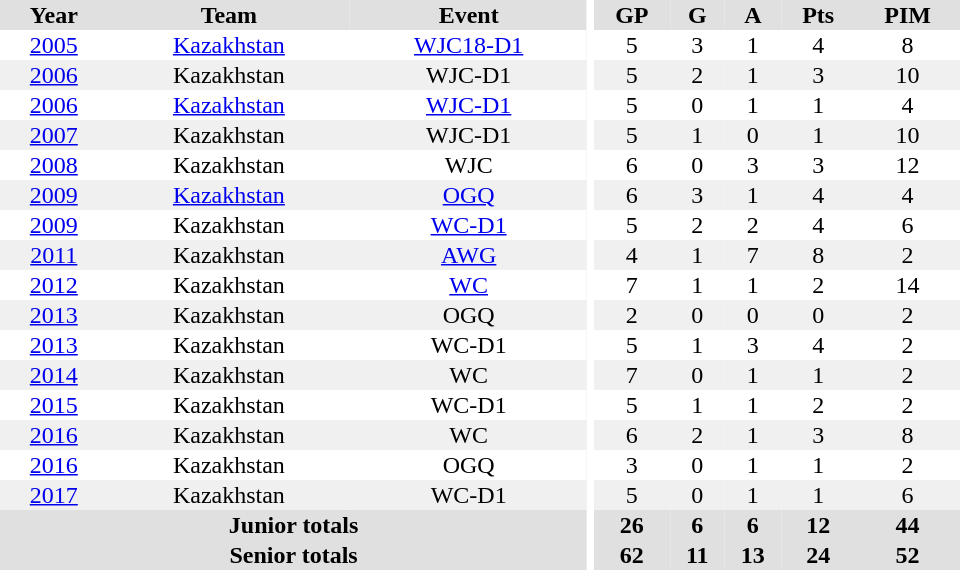<table border="0" cellpadding="1" cellspacing="0" ID="Table3" style="text-align:center; width:40em">
<tr ALIGN="center" bgcolor="#e0e0e0">
<th>Year</th>
<th>Team</th>
<th>Event</th>
<th rowspan="99" bgcolor="#ffffff"></th>
<th>GP</th>
<th>G</th>
<th>A</th>
<th>Pts</th>
<th>PIM</th>
</tr>
<tr ALIGN="center">
<td><a href='#'>2005</a></td>
<td><a href='#'>Kazakhstan</a></td>
<td><a href='#'>WJC18-D1</a></td>
<td>5</td>
<td>3</td>
<td>1</td>
<td>4</td>
<td>8</td>
</tr>
<tr ALIGN="center" bgcolor="#f0f0f0">
<td><a href='#'>2006</a></td>
<td>Kazakhstan</td>
<td>WJC-D1</td>
<td>5</td>
<td>2</td>
<td>1</td>
<td>3</td>
<td>10</td>
</tr>
<tr ALIGN="center">
<td><a href='#'>2006</a></td>
<td><a href='#'>Kazakhstan</a></td>
<td><a href='#'>WJC-D1</a></td>
<td>5</td>
<td>0</td>
<td>1</td>
<td>1</td>
<td>4</td>
</tr>
<tr ALIGN="center" bgcolor="#f0f0f0">
<td><a href='#'>2007</a></td>
<td>Kazakhstan</td>
<td>WJC-D1</td>
<td>5</td>
<td>1</td>
<td>0</td>
<td>1</td>
<td>10</td>
</tr>
<tr ALIGN="center">
<td><a href='#'>2008</a></td>
<td>Kazakhstan</td>
<td>WJC</td>
<td>6</td>
<td>0</td>
<td>3</td>
<td>3</td>
<td>12</td>
</tr>
<tr ALIGN="center" bgcolor="#f0f0f0">
<td><a href='#'>2009</a></td>
<td><a href='#'>Kazakhstan</a></td>
<td><a href='#'>OGQ</a></td>
<td>6</td>
<td>3</td>
<td>1</td>
<td>4</td>
<td>4</td>
</tr>
<tr ALIGN="center">
<td><a href='#'>2009</a></td>
<td>Kazakhstan</td>
<td><a href='#'>WC-D1</a></td>
<td>5</td>
<td>2</td>
<td>2</td>
<td>4</td>
<td>6</td>
</tr>
<tr ALIGN="center" bgcolor="#f0f0f0">
<td><a href='#'>2011</a></td>
<td>Kazakhstan</td>
<td><a href='#'>AWG</a></td>
<td>4</td>
<td>1</td>
<td>7</td>
<td>8</td>
<td>2</td>
</tr>
<tr ALIGN="center">
<td><a href='#'>2012</a></td>
<td>Kazakhstan</td>
<td><a href='#'>WC</a></td>
<td>7</td>
<td>1</td>
<td>1</td>
<td>2</td>
<td>14</td>
</tr>
<tr ALIGN="center" bgcolor="#f0f0f0">
<td><a href='#'>2013</a></td>
<td>Kazakhstan</td>
<td>OGQ</td>
<td>2</td>
<td>0</td>
<td>0</td>
<td>0</td>
<td>2</td>
</tr>
<tr ALIGN="center">
<td><a href='#'>2013</a></td>
<td>Kazakhstan</td>
<td>WC-D1</td>
<td>5</td>
<td>1</td>
<td>3</td>
<td>4</td>
<td>2</td>
</tr>
<tr ALIGN="center" bgcolor="#f0f0f0">
<td><a href='#'>2014</a></td>
<td>Kazakhstan</td>
<td>WC</td>
<td>7</td>
<td>0</td>
<td>1</td>
<td>1</td>
<td>2</td>
</tr>
<tr ALIGN="center">
<td><a href='#'>2015</a></td>
<td>Kazakhstan</td>
<td>WC-D1</td>
<td>5</td>
<td>1</td>
<td>1</td>
<td>2</td>
<td>2</td>
</tr>
<tr ALIGN="center" bgcolor="#f0f0f0">
<td><a href='#'>2016</a></td>
<td>Kazakhstan</td>
<td>WC</td>
<td>6</td>
<td>2</td>
<td>1</td>
<td>3</td>
<td>8</td>
</tr>
<tr ALIGN="center">
<td><a href='#'>2016</a></td>
<td>Kazakhstan</td>
<td>OGQ</td>
<td>3</td>
<td>0</td>
<td>1</td>
<td>1</td>
<td>2</td>
</tr>
<tr ALIGN="center" bgcolor="#f0f0f0">
<td><a href='#'>2017</a></td>
<td>Kazakhstan</td>
<td>WC-D1</td>
<td>5</td>
<td>0</td>
<td>1</td>
<td>1</td>
<td>6</td>
</tr>
<tr style="text-align:center; background:#e0e0e0;">
<th colspan=3>Junior totals</th>
<th>26</th>
<th>6</th>
<th>6</th>
<th>12</th>
<th>44</th>
</tr>
<tr style="text-align:center; background:#e0e0e0;">
<th colspan=3>Senior totals</th>
<th>62</th>
<th>11</th>
<th>13</th>
<th>24</th>
<th>52</th>
</tr>
</table>
